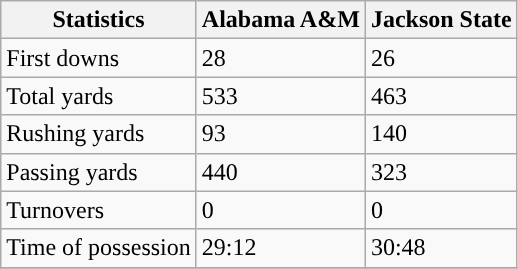<table class="wikitable">
<tr>
<th>Statistics</th>
<th>Alabama A&M</th>
<th>Jackson State</th>
</tr>
<tr>
<td>First downs</td>
<td>28</td>
<td>26</td>
</tr>
<tr>
<td>Total yards</td>
<td>533</td>
<td>463</td>
</tr>
<tr>
<td>Rushing yards</td>
<td>93</td>
<td>140</td>
</tr>
<tr>
<td>Passing yards</td>
<td>440</td>
<td>323</td>
</tr>
<tr>
<td>Turnovers</td>
<td>0</td>
<td>0</td>
</tr>
<tr>
<td>Time of possession</td>
<td>29:12</td>
<td>30:48</td>
</tr>
<tr>
</tr>
</table>
